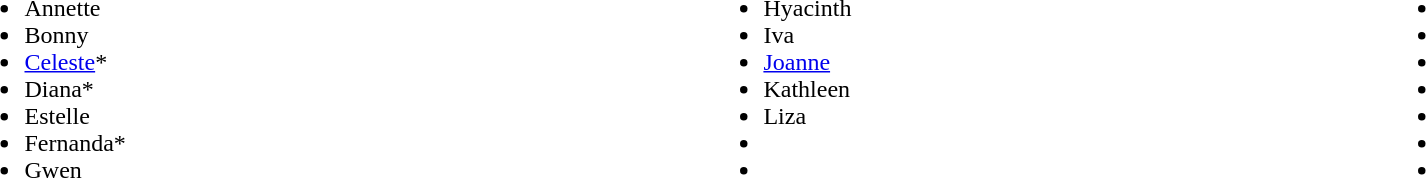<table width="90%">
<tr>
<td><br><ul><li>Annette</li><li>Bonny</li><li><a href='#'>Celeste</a>*</li><li>Diana*</li><li>Estelle</li><li>Fernanda*</li><li>Gwen</li></ul></td>
<td><br><ul><li>Hyacinth</li><li>Iva</li><li><a href='#'>Joanne</a></li><li>Kathleen</li><li>Liza</li><li></li><li></li></ul></td>
<td><br><ul><li></li><li></li><li></li><li></li><li></li><li></li><li></li></ul></td>
</tr>
</table>
